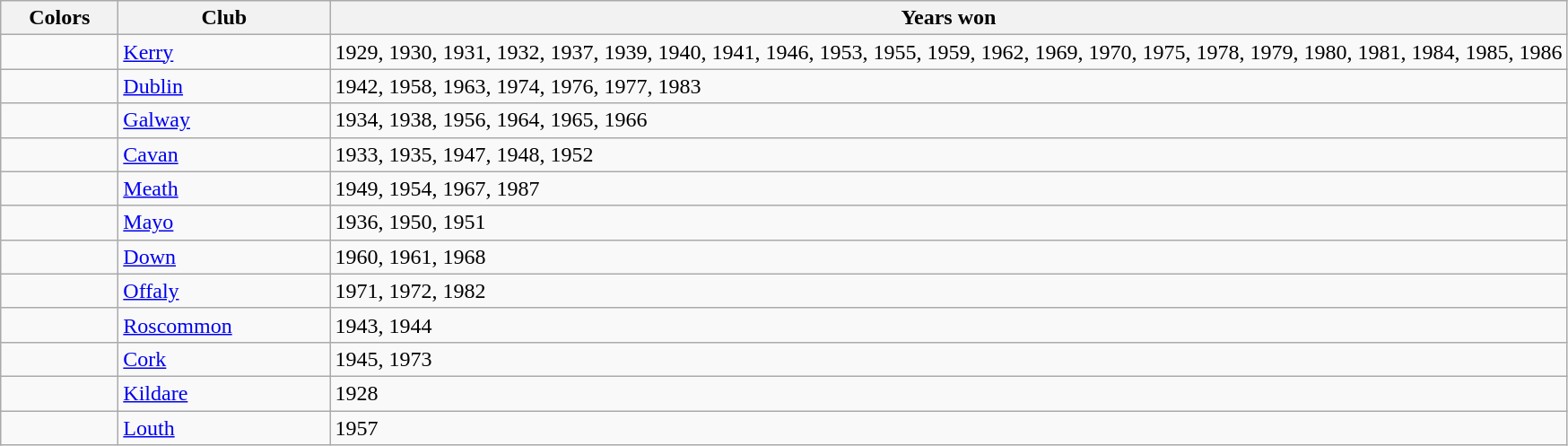<table class= "wikitable">
<tr>
<th width=80px>Colors</th>
<th width=150px>Club</th>
<th>Years won</th>
</tr>
<tr>
<td></td>
<td><a href='#'>Kerry</a></td>
<td>1929, 1930, 1931, 1932, 1937, 1939, 1940, 1941, 1946, 1953, 1955, 1959, 1962, 1969, 1970, 1975, 1978, 1979, 1980, 1981, 1984, 1985, 1986</td>
</tr>
<tr>
<td></td>
<td><a href='#'>Dublin</a></td>
<td>1942, 1958, 1963, 1974, 1976, 1977, 1983</td>
</tr>
<tr>
<td></td>
<td><a href='#'>Galway</a></td>
<td>1934, 1938, 1956, 1964, 1965, 1966</td>
</tr>
<tr>
<td></td>
<td><a href='#'>Cavan</a></td>
<td>1933, 1935, 1947, 1948, 1952</td>
</tr>
<tr>
<td></td>
<td><a href='#'>Meath</a></td>
<td>1949, 1954, 1967, 1987</td>
</tr>
<tr>
<td></td>
<td><a href='#'>Mayo</a></td>
<td>1936, 1950, 1951</td>
</tr>
<tr>
<td></td>
<td><a href='#'>Down</a></td>
<td>1960, 1961, 1968</td>
</tr>
<tr>
<td></td>
<td><a href='#'>Offaly</a></td>
<td>1971, 1972, 1982</td>
</tr>
<tr>
<td></td>
<td><a href='#'>Roscommon</a></td>
<td>1943, 1944</td>
</tr>
<tr>
<td></td>
<td><a href='#'>Cork</a></td>
<td>1945, 1973</td>
</tr>
<tr>
<td></td>
<td><a href='#'>Kildare</a></td>
<td>1928</td>
</tr>
<tr>
<td></td>
<td><a href='#'>Louth</a></td>
<td>1957</td>
</tr>
</table>
